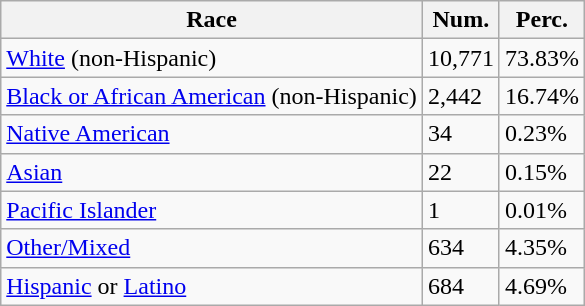<table class="wikitable">
<tr>
<th>Race</th>
<th>Num.</th>
<th>Perc.</th>
</tr>
<tr>
<td><a href='#'>White</a> (non-Hispanic)</td>
<td>10,771</td>
<td>73.83%</td>
</tr>
<tr>
<td><a href='#'>Black or African American</a> (non-Hispanic)</td>
<td>2,442</td>
<td>16.74%</td>
</tr>
<tr>
<td><a href='#'>Native American</a></td>
<td>34</td>
<td>0.23%</td>
</tr>
<tr>
<td><a href='#'>Asian</a></td>
<td>22</td>
<td>0.15%</td>
</tr>
<tr>
<td><a href='#'>Pacific Islander</a></td>
<td>1</td>
<td>0.01%</td>
</tr>
<tr>
<td><a href='#'>Other/Mixed</a></td>
<td>634</td>
<td>4.35%</td>
</tr>
<tr>
<td><a href='#'>Hispanic</a> or <a href='#'>Latino</a></td>
<td>684</td>
<td>4.69%</td>
</tr>
</table>
